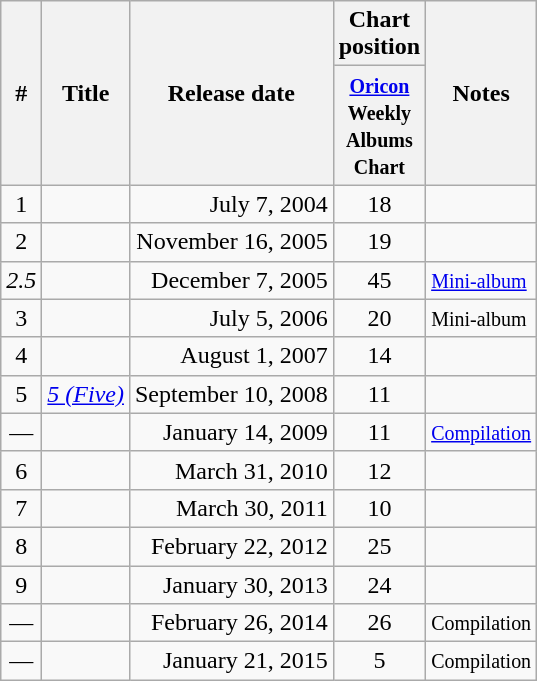<table class="wikitable" style="text-align:center">
<tr>
<th rowspan="2">#</th>
<th rowspan="2">Title</th>
<th rowspan="2">Release date</th>
<th>Chart<br>position</th>
<th rowspan="2">Notes</th>
</tr>
<tr>
<th><small><a href='#'>Oricon</a><br>Weekly<br>Albums<br>Chart</small></th>
</tr>
<tr>
<td>1</td>
<td align="left"></td>
<td align="right">July 7, 2004</td>
<td>18</td>
<td></td>
</tr>
<tr>
<td>2</td>
<td align="left"></td>
<td align="right">November 16, 2005</td>
<td>19</td>
<td></td>
</tr>
<tr>
<td><em>2.5</em></td>
<td align="left"></td>
<td align="right">December 7, 2005</td>
<td>45</td>
<td align="left"><small><a href='#'>Mini-album</a></small></td>
</tr>
<tr>
<td>3</td>
<td align="left"></td>
<td align="right">July 5, 2006</td>
<td>20</td>
<td align="left"><small>Mini-album</small></td>
</tr>
<tr>
<td>4</td>
<td align="left"></td>
<td align="right">August 1, 2007</td>
<td>14</td>
<td></td>
</tr>
<tr>
<td>5</td>
<td align="left"><em><a href='#'>5 (Five)</a></em></td>
<td align="right">September 10, 2008</td>
<td>11</td>
<td></td>
</tr>
<tr>
<td>—</td>
<td align="left"></td>
<td align="right">January 14, 2009</td>
<td>11</td>
<td align="left"><small><a href='#'>Compilation</a></small></td>
</tr>
<tr>
<td>6</td>
<td align="left"></td>
<td align="right">March 31, 2010</td>
<td>12</td>
<td></td>
</tr>
<tr>
<td>7</td>
<td align="left"></td>
<td align="right">March 30, 2011</td>
<td>10</td>
<td></td>
</tr>
<tr>
<td>8</td>
<td align="left"></td>
<td align="right">February 22, 2012</td>
<td>25</td>
<td></td>
</tr>
<tr>
<td>9</td>
<td align="left"></td>
<td align="right">January 30, 2013</td>
<td>24</td>
<td></td>
</tr>
<tr>
<td>—</td>
<td align="left"></td>
<td align="right">February 26, 2014</td>
<td>26</td>
<td align="left"><small>Compilation</small></td>
</tr>
<tr>
<td>—</td>
<td align="left"></td>
<td align="right">January 21, 2015</td>
<td>5</td>
<td align="left"><small>Compilation</small></td>
</tr>
</table>
